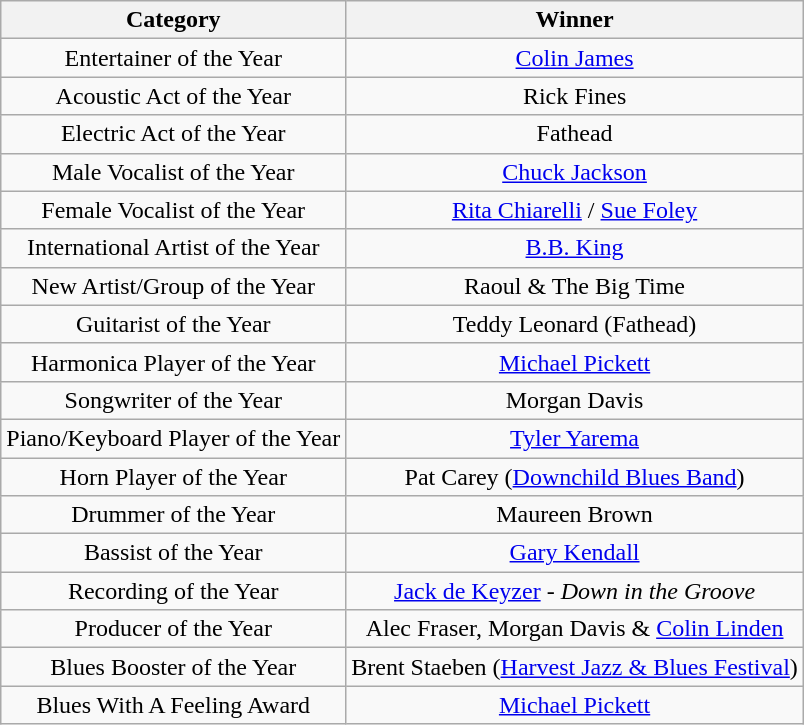<table class="wikitable sortable" style="text-align:center">
<tr>
<th>Category</th>
<th>Winner</th>
</tr>
<tr>
<td>Entertainer of the Year</td>
<td><a href='#'>Colin James</a></td>
</tr>
<tr>
<td>Acoustic Act of the Year</td>
<td>Rick Fines</td>
</tr>
<tr>
<td>Electric Act of the Year</td>
<td>Fathead</td>
</tr>
<tr>
<td>Male Vocalist of the Year</td>
<td><a href='#'>Chuck Jackson</a></td>
</tr>
<tr>
<td>Female Vocalist of the Year</td>
<td><a href='#'>Rita Chiarelli</a> / <a href='#'>Sue Foley</a></td>
</tr>
<tr>
<td>International Artist of the Year</td>
<td><a href='#'>B.B. King</a></td>
</tr>
<tr>
<td>New Artist/Group of the Year</td>
<td>Raoul & The Big Time</td>
</tr>
<tr>
<td>Guitarist of the Year</td>
<td>Teddy Leonard (Fathead)</td>
</tr>
<tr>
<td>Harmonica Player of the Year</td>
<td><a href='#'>Michael Pickett</a></td>
</tr>
<tr>
<td>Songwriter of the Year</td>
<td>Morgan Davis</td>
</tr>
<tr>
<td>Piano/Keyboard Player of the Year</td>
<td><a href='#'>Tyler Yarema</a></td>
</tr>
<tr>
<td>Horn Player of the Year</td>
<td>Pat Carey (<a href='#'>Downchild Blues Band</a>)</td>
</tr>
<tr>
<td>Drummer of the Year</td>
<td>Maureen Brown</td>
</tr>
<tr>
<td>Bassist of the Year</td>
<td><a href='#'>Gary Kendall</a></td>
</tr>
<tr>
<td>Recording of the Year</td>
<td><a href='#'>Jack de Keyzer</a> - <em>Down in the Groove</em></td>
</tr>
<tr>
<td>Producer of the Year</td>
<td>Alec Fraser, Morgan Davis & <a href='#'>Colin Linden</a></td>
</tr>
<tr>
<td>Blues Booster of the Year</td>
<td>Brent Staeben (<a href='#'>Harvest Jazz & Blues Festival</a>)</td>
</tr>
<tr>
<td>Blues With A Feeling Award</td>
<td><a href='#'>Michael Pickett</a></td>
</tr>
</table>
